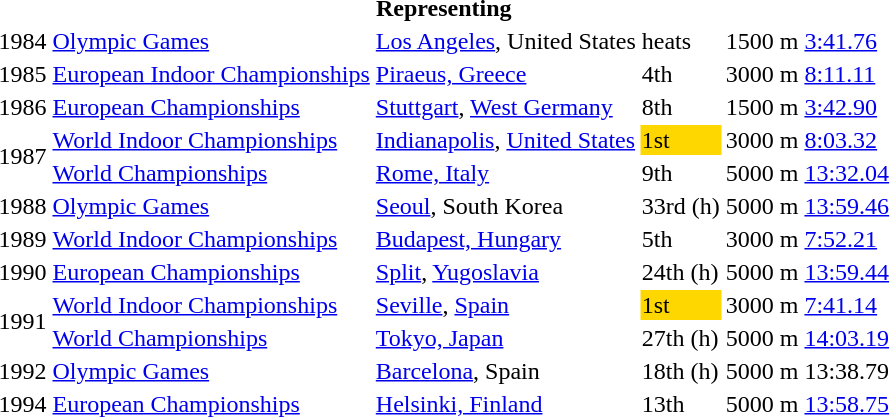<table>
<tr>
<th colspan="6">Representing </th>
</tr>
<tr>
<td>1984</td>
<td><a href='#'>Olympic Games</a></td>
<td><a href='#'>Los Angeles</a>, United States</td>
<td>heats</td>
<td>1500 m</td>
<td><a href='#'>3:41.76</a></td>
</tr>
<tr>
<td>1985</td>
<td><a href='#'>European Indoor Championships</a></td>
<td><a href='#'>Piraeus, Greece</a></td>
<td>4th</td>
<td>3000 m</td>
<td><a href='#'>8:11.11</a></td>
</tr>
<tr>
<td>1986</td>
<td><a href='#'>European Championships</a></td>
<td><a href='#'>Stuttgart</a>, <a href='#'>West Germany</a></td>
<td>8th</td>
<td>1500 m</td>
<td><a href='#'>3:42.90</a></td>
</tr>
<tr>
<td rowspan=2>1987</td>
<td><a href='#'>World Indoor Championships</a></td>
<td><a href='#'>Indianapolis</a>, <a href='#'>United States</a></td>
<td bgcolor="gold">1st</td>
<td>3000 m</td>
<td><a href='#'>8:03.32</a></td>
</tr>
<tr>
<td><a href='#'>World Championships</a></td>
<td><a href='#'>Rome, Italy</a></td>
<td>9th</td>
<td>5000 m</td>
<td><a href='#'>13:32.04</a></td>
</tr>
<tr>
<td>1988</td>
<td><a href='#'>Olympic Games</a></td>
<td><a href='#'>Seoul</a>, South Korea</td>
<td>33rd (h)</td>
<td>5000 m</td>
<td><a href='#'>13:59.46</a></td>
</tr>
<tr>
<td>1989</td>
<td><a href='#'>World Indoor Championships</a></td>
<td><a href='#'>Budapest, Hungary</a></td>
<td>5th</td>
<td>3000 m</td>
<td><a href='#'>7:52.21</a></td>
</tr>
<tr>
<td>1990</td>
<td><a href='#'>European Championships</a></td>
<td><a href='#'>Split</a>, <a href='#'>Yugoslavia</a></td>
<td>24th (h)</td>
<td>5000 m</td>
<td><a href='#'>13:59.44</a></td>
</tr>
<tr>
<td rowspan=2>1991</td>
<td><a href='#'>World Indoor Championships</a></td>
<td><a href='#'>Seville</a>, <a href='#'>Spain</a></td>
<td bgcolor="gold">1st</td>
<td>3000 m</td>
<td><a href='#'>7:41.14</a></td>
</tr>
<tr>
<td><a href='#'>World Championships</a></td>
<td><a href='#'>Tokyo, Japan</a></td>
<td>27th (h)</td>
<td>5000 m</td>
<td><a href='#'>14:03.19</a></td>
</tr>
<tr>
<td>1992</td>
<td><a href='#'>Olympic Games</a></td>
<td><a href='#'>Barcelona</a>, Spain</td>
<td>18th (h)</td>
<td>5000 m</td>
<td>13:38.79</td>
</tr>
<tr>
<td>1994</td>
<td><a href='#'>European Championships</a></td>
<td><a href='#'>Helsinki, Finland</a></td>
<td>13th</td>
<td>5000 m</td>
<td><a href='#'>13:58.75</a></td>
</tr>
</table>
